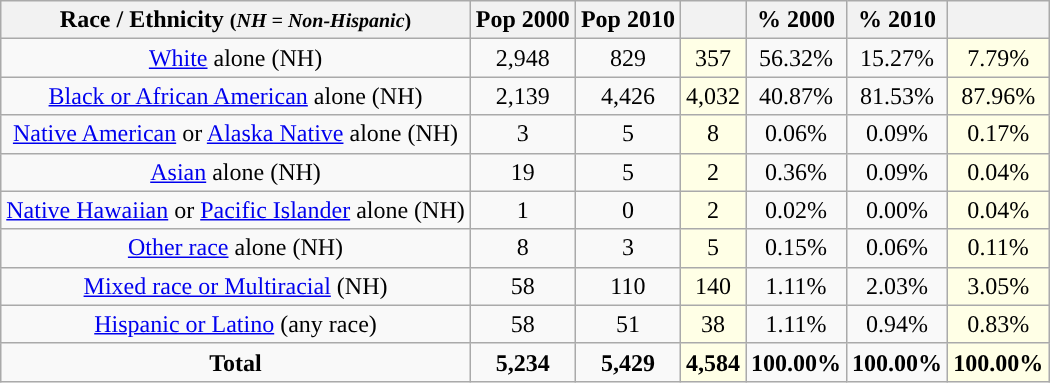<table class="wikitable" style="text-align:center;">
<tr>
<th>Race / Ethnicity <small>(<em>NH = Non-Hispanic</em>)</small></th>
<th>Pop 2000</th>
<th>Pop 2010</th>
<th></th>
<th>% 2000</th>
<th>% 2010</th>
<th></th>
</tr>
<tr>
<td><a href='#'>White</a> alone (NH)</td>
<td>2,948</td>
<td>829</td>
<td style='background: #ffffe6;'>357</td>
<td>56.32%</td>
<td>15.27%</td>
<td style='background: #ffffe6;'>7.79%</td>
</tr>
<tr>
<td><a href='#'>Black or African American</a> alone (NH)</td>
<td>2,139</td>
<td>4,426</td>
<td style='background: #ffffe6;'>4,032</td>
<td>40.87%</td>
<td>81.53%</td>
<td style='background: #ffffe6;'>87.96%</td>
</tr>
<tr>
<td><a href='#'>Native American</a> or <a href='#'>Alaska Native</a> alone (NH)</td>
<td>3</td>
<td>5</td>
<td style='background: #ffffe6;'>8</td>
<td>0.06%</td>
<td>0.09%</td>
<td style='background: #ffffe6;'>0.17%</td>
</tr>
<tr>
<td><a href='#'>Asian</a> alone (NH)</td>
<td>19</td>
<td>5</td>
<td style='background: #ffffe6;'>2</td>
<td>0.36%</td>
<td>0.09%</td>
<td style='background: #ffffe6;'>0.04%</td>
</tr>
<tr>
<td><a href='#'>Native Hawaiian</a> or <a href='#'>Pacific Islander</a> alone (NH)</td>
<td>1</td>
<td>0</td>
<td style='background: #ffffe6;'>2</td>
<td>0.02%</td>
<td>0.00%</td>
<td style='background: #ffffe6;'>0.04%</td>
</tr>
<tr>
<td><a href='#'>Other race</a> alone (NH)</td>
<td>8</td>
<td>3</td>
<td style='background: #ffffe6;'>5</td>
<td>0.15%</td>
<td>0.06%</td>
<td style='background: #ffffe6;'>0.11%</td>
</tr>
<tr>
<td><a href='#'>Mixed race or Multiracial</a> (NH)</td>
<td>58</td>
<td>110</td>
<td style='background: #ffffe6;'>140</td>
<td>1.11%</td>
<td>2.03%</td>
<td style='background: #ffffe6;'>3.05%</td>
</tr>
<tr>
<td><a href='#'>Hispanic or Latino</a> (any race)</td>
<td>58</td>
<td>51</td>
<td style='background: #ffffe6;'>38</td>
<td>1.11%</td>
<td>0.94%</td>
<td style='background: #ffffe6;'>0.83%</td>
</tr>
<tr>
<td><strong>Total</strong></td>
<td><strong>5,234</strong></td>
<td><strong>5,429</strong></td>
<td style='background: #ffffe6;'><strong>4,584</strong></td>
<td><strong>100.00%</strong></td>
<td><strong>100.00%</strong></td>
<td style='background: #ffffe6;'><strong>100.00%</strong></td>
</tr>
</table>
